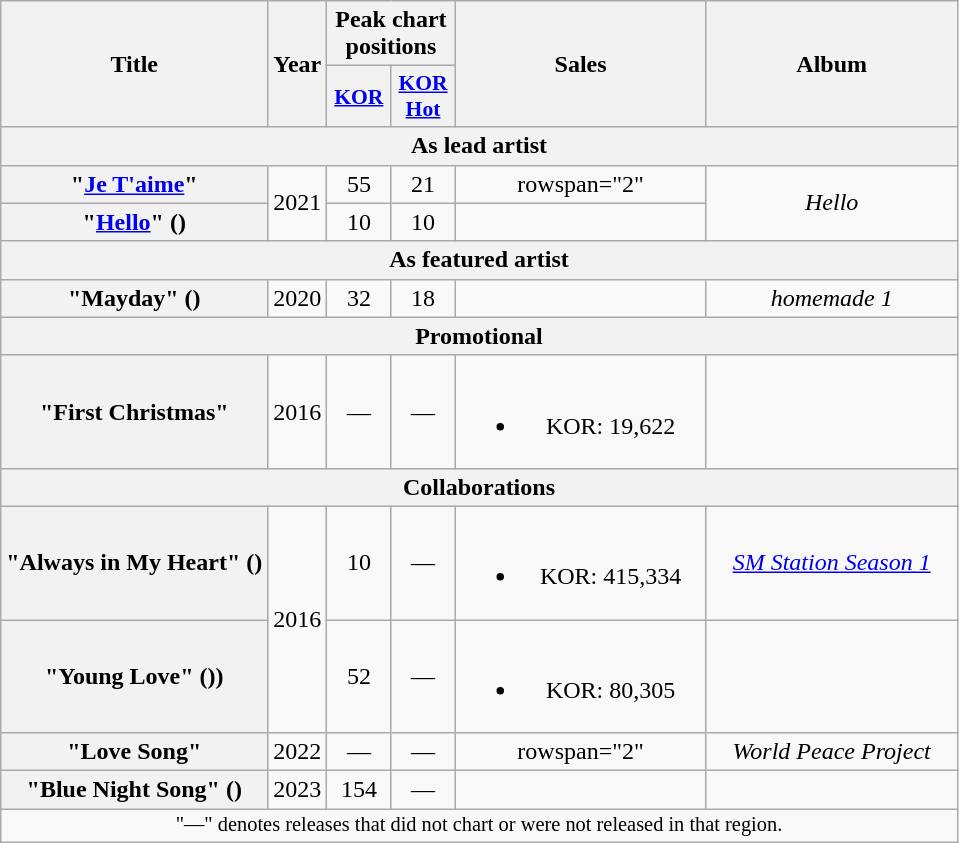<table class="wikitable plainrowheaders" style="text-align:center">
<tr>
<th scope="col" rowspan="2">Title</th>
<th scope="col" rowspan="2" style="width:1em">Year</th>
<th scope="col" colspan="2">Peak chart<br>positions</th>
<th scope="col" rowspan="2" style="width:10em">Sales</th>
<th scope="col" rowspan="2" style="width:10em">Album</th>
</tr>
<tr>
<th scope="col" style="font-size:90%; width:2.5em"><a href='#'>KOR</a><br></th>
<th scope="col" style="font-size:90%; width:2.5em"><a href='#'>KOR<br>Hot</a><br></th>
</tr>
<tr>
<th scope="col" colspan="6">As lead artist</th>
</tr>
<tr>
<th scope="row">"<a href='#'>Je T'aime</a>"</th>
<td rowspan="2">2021</td>
<td>55</td>
<td>21</td>
<td>rowspan="2" </td>
<td rowspan="2"><em>Hello</em></td>
</tr>
<tr>
<th scope="row">"<a href='#'>Hello</a>" ()</th>
<td>10</td>
<td>10</td>
</tr>
<tr>
<th colspan="6">As featured artist</th>
</tr>
<tr>
<th scope="row">"Mayday" ()<br></th>
<td>2020</td>
<td>32</td>
<td>18</td>
<td></td>
<td><em>homemade 1</em></td>
</tr>
<tr>
<th colspan="6">Promotional</th>
</tr>
<tr>
<th scope="row">"First Christmas"<br></th>
<td>2016</td>
<td>—</td>
<td>—</td>
<td><br><ul><li>KOR: 19,622</li></ul></td>
<td></td>
</tr>
<tr>
<th colspan="6">Collaborations</th>
</tr>
<tr>
<th scope="row">"Always in My Heart" ()<br></th>
<td rowspan="2">2016</td>
<td>10</td>
<td>—</td>
<td><br><ul><li>KOR: 415,334</li></ul></td>
<td><em><a href='#'>SM Station Season 1</a></em></td>
</tr>
<tr>
<th scope="row">"Young Love" ())<br></th>
<td>52</td>
<td>—</td>
<td><br><ul><li>KOR: 80,305</li></ul></td>
<td></td>
</tr>
<tr>
<th scope="row">"Love Song"<br></th>
<td>2022</td>
<td>—</td>
<td>—</td>
<td>rowspan="2" </td>
<td><em>World Peace Project</em></td>
</tr>
<tr>
<th scope="row">"Blue Night Song" ()<br></th>
<td>2023</td>
<td>154</td>
<td>—</td>
<td></td>
</tr>
<tr>
<td colspan="6" style="font-size:85%">"—" denotes releases that did not chart or were not released in that region.</td>
</tr>
</table>
